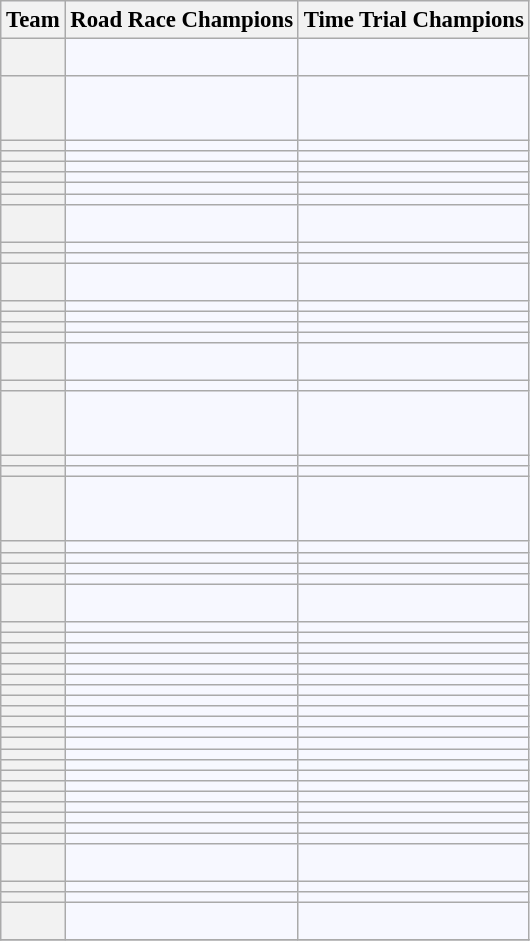<table class="wikitable sortable"  style="background:#f7f8ff; font-size:95%;">
<tr>
<th scope="col">Team</th>
<th scope="col">Road Race Champions</th>
<th scope="col">Time Trial Champions</th>
</tr>
<tr>
<th scope="row"></th>
<td> </td>
<td> <br> </td>
</tr>
<tr>
<th scope="row"></th>
<td> <br> <br> </td>
<td> <br> </td>
</tr>
<tr>
<th scope="row"></th>
<td></td>
<td></td>
</tr>
<tr>
<th scope="row"></th>
<td></td>
<td></td>
</tr>
<tr>
<th scope="row"></th>
<td></td>
<td> </td>
</tr>
<tr>
<th scope="row"></th>
<td></td>
<td></td>
</tr>
<tr>
<th scope="row"></th>
<td></td>
<td></td>
</tr>
<tr>
<th scope="row"></th>
<td></td>
<td></td>
</tr>
<tr>
<th scope="row"></th>
<td> <br> </td>
<td><br> </td>
</tr>
<tr>
<th scope="row"></th>
<td></td>
<td></td>
</tr>
<tr>
<th scope="row"></th>
<td> </td>
<td> </td>
</tr>
<tr>
<th scope="row"></th>
<td> <br> </td>
<td> </td>
</tr>
<tr>
<th scope="row"></th>
<td> </td>
<td></td>
</tr>
<tr>
<th scope="row"></th>
<td></td>
<td></td>
</tr>
<tr>
<th scope="row"></th>
<td></td>
<td></td>
</tr>
<tr>
<th scope="row"></th>
<td></td>
<td></td>
</tr>
<tr>
<th scope="row"></th>
<td> </td>
<td>  <br>  </td>
</tr>
<tr>
<th scope="row"></th>
<td></td>
<td></td>
</tr>
<tr>
<th scope="row"></th>
<td> <br> <br> </td>
<td> </td>
</tr>
<tr>
<th scope="row"></th>
<td></td>
<td></td>
</tr>
<tr>
<th scope="row"></th>
<td></td>
<td></td>
</tr>
<tr>
<th scope="row"></th>
<td> <br> <br> </td>
<td> <br> </td>
</tr>
<tr>
<th scope="row"></th>
<td></td>
<td></td>
</tr>
<tr>
<th scope="row"></th>
<td></td>
<td></td>
</tr>
<tr>
<th scope="row"></th>
<td></td>
<td></td>
</tr>
<tr>
<th scope="row"></th>
<td></td>
<td></td>
</tr>
<tr>
<th scope="row"></th>
<td> </td>
<td> <br> </td>
</tr>
<tr>
<th scope="row"></th>
<td> </td>
<td></td>
</tr>
<tr>
<th scope="row"></th>
<td></td>
<td></td>
</tr>
<tr>
<th scope="row"></th>
<td> </td>
<td> </td>
</tr>
<tr>
<th scope="row"></th>
<td> </td>
<td> </td>
</tr>
<tr>
<th scope="row"></th>
<td> </td>
<td></td>
</tr>
<tr>
<th scope="row"></th>
<td></td>
<td> </td>
</tr>
<tr>
<th scope="row"></th>
<td></td>
<td></td>
</tr>
<tr>
<th scope="row"></th>
<td></td>
<td></td>
</tr>
<tr>
<th scope="row"></th>
<td></td>
<td></td>
</tr>
<tr>
<th scope="row"></th>
<td></td>
<td></td>
</tr>
<tr>
<th scope="row"></th>
<td></td>
<td></td>
</tr>
<tr>
<th scope="row"></th>
<td></td>
<td></td>
</tr>
<tr>
<th scope="row"></th>
<td></td>
<td></td>
</tr>
<tr>
<th scope="row" 0></th>
<td></td>
<td></td>
</tr>
<tr>
<th scope="row"></th>
<td></td>
<td></td>
</tr>
<tr>
<th scope="row"></th>
<td></td>
<td></td>
</tr>
<tr>
<th scope="row"></th>
<td></td>
<td></td>
</tr>
<tr>
<th scope="row"></th>
<td></td>
<td> </td>
</tr>
<tr>
<th scope="row"></th>
<td></td>
<td> </td>
</tr>
<tr>
<th scope="row"></th>
<td></td>
<td> </td>
</tr>
<tr>
<th scope="row"></th>
<td> </td>
<td></td>
</tr>
<tr>
<th scope="row"></th>
<td> <br> </td>
<td> <br> </td>
</tr>
<tr>
<th scope="row"></th>
<td></td>
<td></td>
</tr>
<tr>
<th scope="row"></th>
<td></td>
<td></td>
</tr>
<tr>
<th scope="row"></th>
<td> <br> </td>
<td> <br> </td>
</tr>
<tr>
</tr>
</table>
